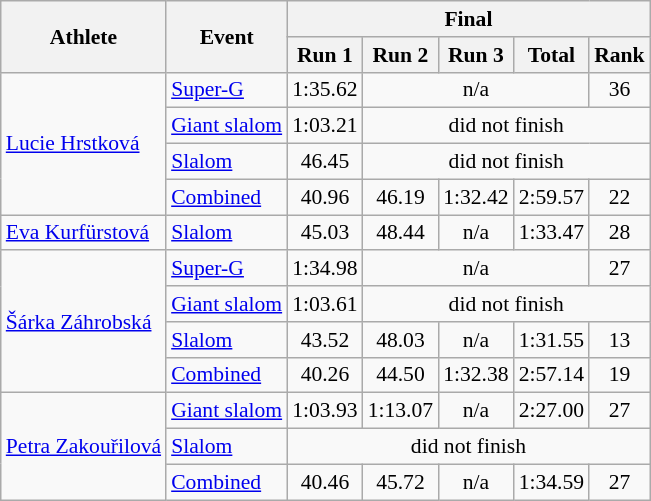<table class="wikitable" style="font-size:90%">
<tr>
<th rowspan="2">Athlete</th>
<th rowspan="2">Event</th>
<th colspan="5">Final</th>
</tr>
<tr>
<th>Run 1</th>
<th>Run 2</th>
<th>Run 3</th>
<th>Total</th>
<th>Rank</th>
</tr>
<tr>
<td rowspan=4><a href='#'>Lucie Hrstková</a></td>
<td><a href='#'>Super-G</a></td>
<td align="center">1:35.62</td>
<td colspan=3 align="center">n/a</td>
<td align="center">36</td>
</tr>
<tr>
<td><a href='#'>Giant slalom</a></td>
<td align="center">1:03.21</td>
<td colspan=4 align="center">did not finish</td>
</tr>
<tr>
<td><a href='#'>Slalom</a></td>
<td align="center">46.45</td>
<td colspan=4 align="center">did not finish</td>
</tr>
<tr>
<td><a href='#'>Combined</a></td>
<td align="center">40.96</td>
<td align="center">46.19</td>
<td align="center">1:32.42</td>
<td align="center">2:59.57</td>
<td align="center">22</td>
</tr>
<tr>
<td><a href='#'>Eva Kurfürstová</a></td>
<td><a href='#'>Slalom</a></td>
<td align="center">45.03</td>
<td align="center">48.44</td>
<td align="center">n/a</td>
<td align="center">1:33.47</td>
<td align="center">28</td>
</tr>
<tr>
<td rowspan=4><a href='#'>Šárka Záhrobská</a></td>
<td><a href='#'>Super-G</a></td>
<td align="center">1:34.98</td>
<td colspan=3 align="center">n/a</td>
<td align="center">27</td>
</tr>
<tr>
<td><a href='#'>Giant slalom</a></td>
<td align="center">1:03.61</td>
<td colspan=4 align="center">did not finish</td>
</tr>
<tr>
<td><a href='#'>Slalom</a></td>
<td align="center">43.52</td>
<td align="center">48.03</td>
<td align="center">n/a</td>
<td align="center">1:31.55</td>
<td align="center">13</td>
</tr>
<tr>
<td><a href='#'>Combined</a></td>
<td align="center">40.26</td>
<td align="center">44.50</td>
<td align="center">1:32.38</td>
<td align="center">2:57.14</td>
<td align="center">19</td>
</tr>
<tr>
<td rowspan=3><a href='#'>Petra Zakouřilová</a></td>
<td><a href='#'>Giant slalom</a></td>
<td align="center">1:03.93</td>
<td align="center">1:13.07</td>
<td align="center">n/a</td>
<td align="center">2:27.00</td>
<td align="center">27</td>
</tr>
<tr>
<td><a href='#'>Slalom</a></td>
<td colspan=5 align="center">did not finish</td>
</tr>
<tr>
<td><a href='#'>Combined</a></td>
<td align="center">40.46</td>
<td align="center">45.72</td>
<td align="center">n/a</td>
<td align="center">1:34.59</td>
<td align="center">27</td>
</tr>
</table>
